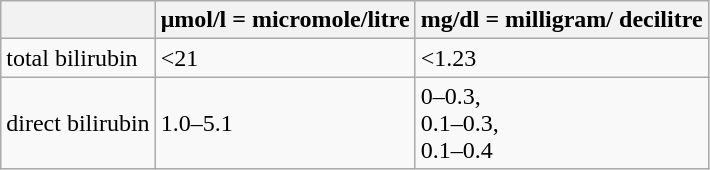<table class="wikitable">
<tr>
<th></th>
<th>μmol/l = micromole/litre</th>
<th>mg/dl = milligram/ decilitre</th>
</tr>
<tr>
<td>total bilirubin</td>
<td><21</td>
<td><1.23</td>
</tr>
<tr>
<td>direct bilirubin</td>
<td>1.0–5.1</td>
<td>0–0.3,<br> 0.1–0.3,<br> 0.1–0.4</td>
</tr>
</table>
